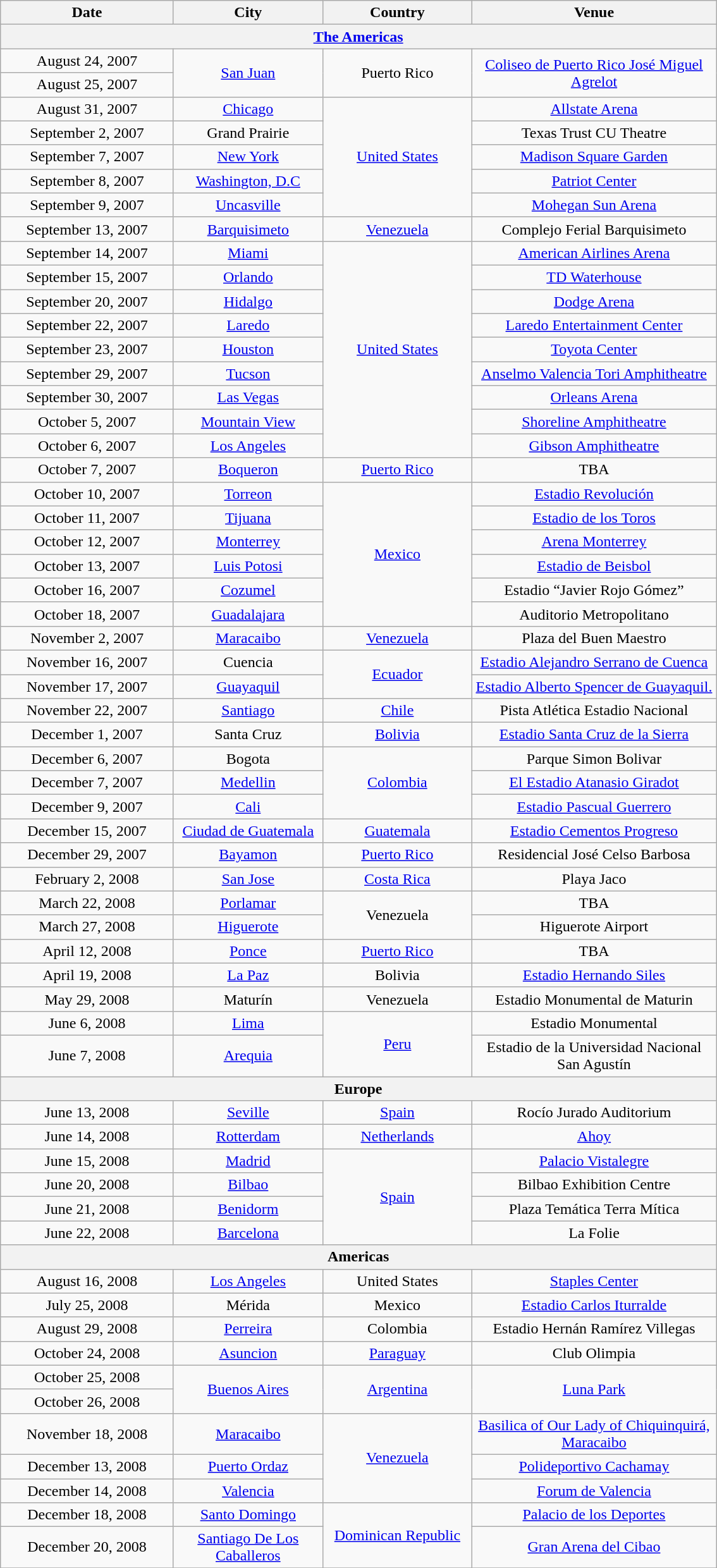<table class="wikitable" style="text-align:center;">
<tr>
<th style="width:175px;">Date</th>
<th style="width:150px;">City</th>
<th style="width:150px;">Country</th>
<th style="width:250px;">Venue</th>
</tr>
<tr>
<th colspan="4"><a href='#'>The Americas</a></th>
</tr>
<tr>
<td>August 24, 2007</td>
<td rowspan="2"><a href='#'>San Juan</a></td>
<td rowspan="2">Puerto Rico</td>
<td rowspan="2"><a href='#'>Coliseo de Puerto Rico José Miguel Agrelot</a></td>
</tr>
<tr>
<td>August 25, 2007</td>
</tr>
<tr>
<td>August 31, 2007</td>
<td><a href='#'>Chicago</a></td>
<td rowspan="5"><a href='#'>United States</a></td>
<td><a href='#'>Allstate Arena</a></td>
</tr>
<tr>
<td>September 2, 2007</td>
<td>Grand Prairie</td>
<td>Texas Trust CU Theatre</td>
</tr>
<tr>
<td>September 7, 2007</td>
<td><a href='#'>New York</a></td>
<td><a href='#'>Madison Square Garden</a></td>
</tr>
<tr>
<td>September 8, 2007</td>
<td><a href='#'>Washington, D.C</a></td>
<td><a href='#'>Patriot Center</a></td>
</tr>
<tr>
<td>September 9, 2007</td>
<td><a href='#'>Uncasville</a></td>
<td><a href='#'>Mohegan Sun Arena</a></td>
</tr>
<tr>
<td>September 13, 2007</td>
<td><a href='#'>Barquisimeto</a></td>
<td><a href='#'>Venezuela</a></td>
<td>Complejo Ferial Barquisimeto</td>
</tr>
<tr>
<td>September 14, 2007</td>
<td><a href='#'>Miami</a></td>
<td rowspan="9"><a href='#'>United States</a></td>
<td><a href='#'>American Airlines Arena</a></td>
</tr>
<tr>
<td>September 15, 2007</td>
<td><a href='#'>Orlando</a></td>
<td><a href='#'>TD Waterhouse</a></td>
</tr>
<tr>
<td>September 20, 2007</td>
<td><a href='#'>Hidalgo</a></td>
<td><a href='#'>Dodge Arena</a></td>
</tr>
<tr>
<td>September 22, 2007</td>
<td><a href='#'>Laredo</a></td>
<td><a href='#'>Laredo Entertainment Center</a></td>
</tr>
<tr>
<td>September 23, 2007</td>
<td><a href='#'>Houston</a></td>
<td><a href='#'>Toyota Center</a></td>
</tr>
<tr>
<td>September 29, 2007</td>
<td><a href='#'>Tucson</a></td>
<td><a href='#'>Anselmo Valencia Tori Amphitheatre</a></td>
</tr>
<tr>
<td>September 30, 2007</td>
<td><a href='#'>Las Vegas</a></td>
<td><a href='#'>Orleans Arena</a></td>
</tr>
<tr>
<td>October 5, 2007</td>
<td><a href='#'>Mountain View</a></td>
<td><a href='#'>Shoreline Amphitheatre</a></td>
</tr>
<tr>
<td>October 6, 2007</td>
<td><a href='#'>Los Angeles</a></td>
<td><a href='#'>Gibson Amphitheatre</a></td>
</tr>
<tr>
<td>October 7, 2007</td>
<td><a href='#'>Boqueron</a></td>
<td><a href='#'>Puerto Rico</a></td>
<td>TBA</td>
</tr>
<tr>
<td>October 10, 2007</td>
<td><a href='#'>Torreon</a></td>
<td rowspan="6"><a href='#'>Mexico</a></td>
<td><a href='#'>Estadio Revolución</a></td>
</tr>
<tr>
<td>October 11, 2007</td>
<td><a href='#'>Tijuana</a></td>
<td><a href='#'>Estadio de los Toros</a></td>
</tr>
<tr>
<td>October 12, 2007</td>
<td><a href='#'>Monterrey</a></td>
<td><a href='#'>Arena Monterrey</a></td>
</tr>
<tr>
<td>October 13, 2007</td>
<td><a href='#'>Luis Potosi</a></td>
<td><a href='#'>Estadio de Beisbol</a></td>
</tr>
<tr>
<td>October 16, 2007</td>
<td><a href='#'>Cozumel</a></td>
<td>Estadio “Javier Rojo Gómez”</td>
</tr>
<tr>
<td>October 18, 2007</td>
<td><a href='#'>Guadalajara</a></td>
<td>Auditorio Metropolitano</td>
</tr>
<tr>
<td>November 2, 2007</td>
<td><a href='#'>Maracaibo</a></td>
<td><a href='#'>Venezuela</a></td>
<td>Plaza del Buen Maestro</td>
</tr>
<tr>
<td>November 16, 2007</td>
<td>Cuencia</td>
<td rowspan="2"><a href='#'>Ecuador</a></td>
<td><a href='#'>Estadio Alejandro Serrano de Cuenca</a></td>
</tr>
<tr>
<td>November 17, 2007</td>
<td><a href='#'>Guayaquil</a></td>
<td><a href='#'>Estadio Alberto Spencer de Guayaquil.</a></td>
</tr>
<tr>
<td>November 22, 2007</td>
<td><a href='#'>Santiago</a></td>
<td><a href='#'>Chile</a></td>
<td>Pista Atlética Estadio Nacional</td>
</tr>
<tr>
<td>December 1, 2007</td>
<td>Santa Cruz</td>
<td><a href='#'>Bolivia</a></td>
<td><a href='#'>Estadio Santa Cruz de la Sierra</a></td>
</tr>
<tr>
<td>December 6, 2007</td>
<td>Bogota</td>
<td rowspan="3"><a href='#'>Colombia</a></td>
<td>Parque Simon Bolivar</td>
</tr>
<tr>
<td>December 7, 2007</td>
<td><a href='#'>Medellin</a></td>
<td><a href='#'>El Estadio Atanasio Giradot</a></td>
</tr>
<tr>
<td>December 9, 2007</td>
<td><a href='#'>Cali</a></td>
<td><a href='#'>Estadio Pascual Guerrero</a></td>
</tr>
<tr>
<td>December 15, 2007</td>
<td><a href='#'>Ciudad de Guatemala</a></td>
<td><a href='#'>Guatemala</a></td>
<td><a href='#'>Estadio Cementos Progreso</a></td>
</tr>
<tr>
<td>December 29, 2007</td>
<td><a href='#'>Bayamon</a></td>
<td><a href='#'>Puerto Rico</a></td>
<td>Residencial José Celso Barbosa</td>
</tr>
<tr>
<td>February 2, 2008</td>
<td><a href='#'>San Jose</a></td>
<td><a href='#'>Costa Rica</a></td>
<td>Playa Jaco</td>
</tr>
<tr>
<td>March 22, 2008</td>
<td><a href='#'>Porlamar</a></td>
<td rowspan="2">Venezuela</td>
<td>TBA</td>
</tr>
<tr>
<td>March 27, 2008</td>
<td><a href='#'>Higuerote</a></td>
<td>Higuerote Airport</td>
</tr>
<tr>
<td>April 12, 2008</td>
<td><a href='#'>Ponce</a></td>
<td><a href='#'>Puerto Rico</a></td>
<td>TBA</td>
</tr>
<tr>
<td>April 19, 2008</td>
<td><a href='#'>La Paz</a></td>
<td>Bolivia</td>
<td><a href='#'>Estadio Hernando Siles</a></td>
</tr>
<tr>
<td>May 29, 2008</td>
<td>Maturín</td>
<td>Venezuela</td>
<td>Estadio Monumental de Maturin</td>
</tr>
<tr>
<td>June 6, 2008</td>
<td><a href='#'>Lima</a></td>
<td rowspan="2"><a href='#'>Peru</a></td>
<td>Estadio Monumental</td>
</tr>
<tr>
<td>June 7, 2008</td>
<td><a href='#'>Arequia</a></td>
<td>Estadio de la Universidad Nacional San Agustín</td>
</tr>
<tr>
<th colspan="4">Europe</th>
</tr>
<tr>
<td>June 13, 2008</td>
<td><a href='#'>Seville</a></td>
<td><a href='#'>Spain</a></td>
<td>Rocío Jurado Auditorium</td>
</tr>
<tr>
<td>June 14, 2008</td>
<td><a href='#'>Rotterdam</a></td>
<td><a href='#'>Netherlands</a></td>
<td><a href='#'>Ahoy</a></td>
</tr>
<tr>
<td>June 15, 2008</td>
<td><a href='#'>Madrid</a></td>
<td rowspan="4"><a href='#'>Spain</a></td>
<td><a href='#'>Palacio Vistalegre</a></td>
</tr>
<tr>
<td>June 20, 2008</td>
<td><a href='#'>Bilbao</a></td>
<td>Bilbao Exhibition Centre</td>
</tr>
<tr>
<td>June 21, 2008</td>
<td><a href='#'>Benidorm</a></td>
<td>Plaza Temática Terra Mítica</td>
</tr>
<tr>
<td>June 22, 2008</td>
<td><a href='#'>Barcelona</a></td>
<td>La Folie</td>
</tr>
<tr>
<th colspan="4">Americas</th>
</tr>
<tr>
<td>August 16, 2008</td>
<td><a href='#'>Los Angeles</a></td>
<td>United States</td>
<td><a href='#'>Staples Center</a></td>
</tr>
<tr>
<td>July 25, 2008</td>
<td>Mérida</td>
<td>Mexico</td>
<td><a href='#'>Estadio Carlos Iturralde</a></td>
</tr>
<tr>
<td>August 29, 2008</td>
<td><a href='#'>Perreira</a></td>
<td>Colombia</td>
<td>Estadio Hernán Ramírez Villegas</td>
</tr>
<tr>
<td>October 24, 2008</td>
<td><a href='#'>Asuncion</a></td>
<td><a href='#'>Paraguay</a></td>
<td>Club Olimpia</td>
</tr>
<tr>
<td>October 25, 2008</td>
<td rowspan="2"><a href='#'>Buenos Aires</a></td>
<td rowspan="2"><a href='#'>Argentina</a></td>
<td rowspan="2"><a href='#'>Luna Park</a></td>
</tr>
<tr>
<td>October 26, 2008</td>
</tr>
<tr>
<td>November 18, 2008</td>
<td><a href='#'>Maracaibo</a></td>
<td rowspan="3"><a href='#'>Venezuela</a></td>
<td><a href='#'>Basilica of Our Lady of Chiquinquirá, Maracaibo</a></td>
</tr>
<tr>
<td>December 13, 2008</td>
<td><a href='#'>Puerto Ordaz</a></td>
<td><a href='#'>Polideportivo Cachamay</a></td>
</tr>
<tr>
<td>December 14, 2008</td>
<td><a href='#'>Valencia</a></td>
<td><a href='#'>Forum de Valencia</a></td>
</tr>
<tr>
<td>December 18, 2008</td>
<td><a href='#'>Santo Domingo</a></td>
<td rowspan="2"><a href='#'>Dominican Republic</a></td>
<td><a href='#'>Palacio de los Deportes</a></td>
</tr>
<tr>
<td>December 20, 2008</td>
<td><a href='#'>Santiago De Los Caballeros</a></td>
<td><a href='#'>Gran Arena del Cibao</a></td>
</tr>
<tr>
</tr>
</table>
